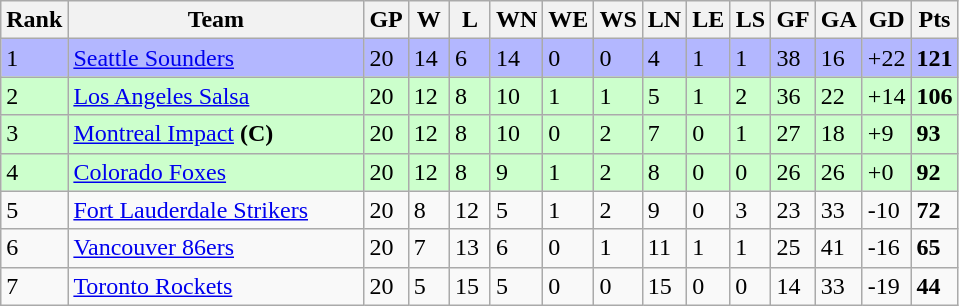<table class="wikitable">
<tr>
<th>Rank</th>
<th style="width:190px;">Team</th>
<th width="20">GP</th>
<th width="20">W</th>
<th width="20">L</th>
<th width="20">WN</th>
<th width="20">WE</th>
<th width="20">WS</th>
<th width="20">LN</th>
<th width="20">LE</th>
<th width="20">LS</th>
<th width="20">GF</th>
<th width="20">GA</th>
<th width="20">GD</th>
<th>Pts</th>
</tr>
<tr style="background:#b3b7ff;">
<td>1</td>
<td><a href='#'>Seattle Sounders</a></td>
<td>20</td>
<td>14</td>
<td>6</td>
<td>14</td>
<td>0</td>
<td>0</td>
<td>4</td>
<td>1</td>
<td>1</td>
<td>38</td>
<td>16</td>
<td>+22</td>
<td><strong>121</strong></td>
</tr>
<tr style="background:#cfc;">
<td>2</td>
<td><a href='#'>Los Angeles Salsa</a></td>
<td>20</td>
<td>12</td>
<td>8</td>
<td>10</td>
<td>1</td>
<td>1</td>
<td>5</td>
<td>1</td>
<td>2</td>
<td>36</td>
<td>22</td>
<td>+14</td>
<td><strong>106</strong></td>
</tr>
<tr style="background:#cfc;">
<td>3</td>
<td><a href='#'>Montreal Impact</a> <strong>(C)</strong></td>
<td>20</td>
<td>12</td>
<td>8</td>
<td>10</td>
<td>0</td>
<td>2</td>
<td>7</td>
<td>0</td>
<td>1</td>
<td>27</td>
<td>18</td>
<td>+9</td>
<td><strong>93</strong></td>
</tr>
<tr style="background:#cfc;">
<td>4</td>
<td><a href='#'>Colorado Foxes</a></td>
<td>20</td>
<td>12</td>
<td>8</td>
<td>9</td>
<td>1</td>
<td>2</td>
<td>8</td>
<td>0</td>
<td>0</td>
<td>26</td>
<td>26</td>
<td>+0</td>
<td><strong>92</strong></td>
</tr>
<tr>
<td>5</td>
<td><a href='#'>Fort Lauderdale Strikers</a></td>
<td>20</td>
<td>8</td>
<td>12</td>
<td>5</td>
<td>1</td>
<td>2</td>
<td>9</td>
<td>0</td>
<td>3</td>
<td>23</td>
<td>33</td>
<td>-10</td>
<td><strong>72</strong></td>
</tr>
<tr>
<td>6</td>
<td><a href='#'>Vancouver 86ers</a></td>
<td>20</td>
<td>7</td>
<td>13</td>
<td>6</td>
<td>0</td>
<td>1</td>
<td>11</td>
<td>1</td>
<td>1</td>
<td>25</td>
<td>41</td>
<td>-16</td>
<td><strong>65</strong></td>
</tr>
<tr>
<td>7</td>
<td><a href='#'>Toronto Rockets</a></td>
<td>20</td>
<td>5</td>
<td>15</td>
<td>5</td>
<td>0</td>
<td>0</td>
<td>15</td>
<td>0</td>
<td>0</td>
<td>14</td>
<td>33</td>
<td>-19</td>
<td><strong>44</strong></td>
</tr>
</table>
